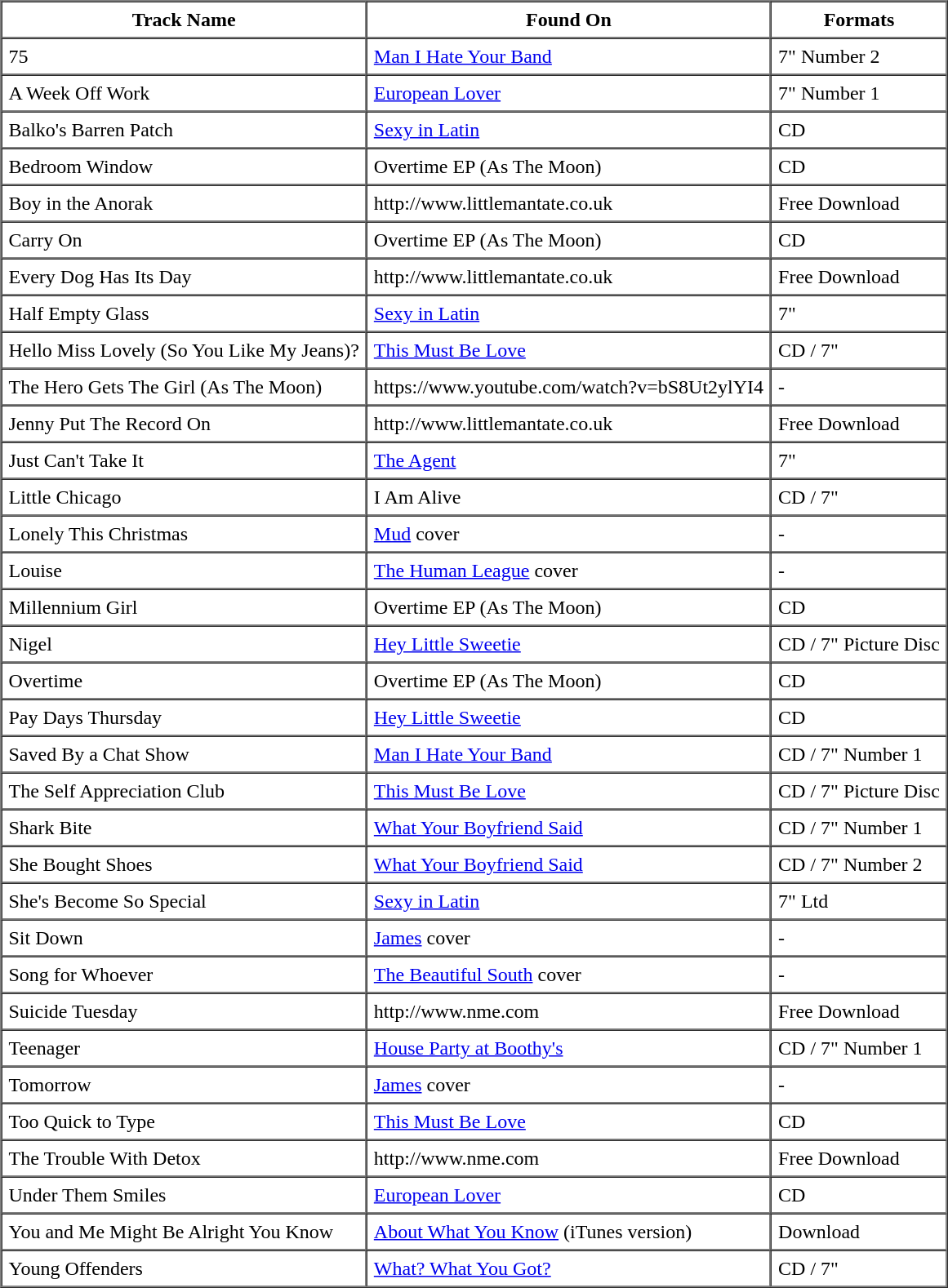<table border="1" cellspacing="0" cellpadding="5">
<tr>
<th valign="middle">Track Name</th>
<th valign="middle">Found On</th>
<th valign="middle">Formats</th>
</tr>
<tr>
<td>75</td>
<td><a href='#'>Man I Hate Your Band</a></td>
<td>7" Number 2</td>
</tr>
<tr>
<td>A Week Off Work</td>
<td><a href='#'>European Lover</a></td>
<td>7" Number 1</td>
</tr>
<tr>
<td>Balko's Barren Patch</td>
<td><a href='#'>Sexy in Latin</a></td>
<td>CD</td>
</tr>
<tr>
<td>Bedroom Window</td>
<td>Overtime EP (As The Moon)</td>
<td>CD</td>
</tr>
<tr>
<td>Boy in the Anorak</td>
<td>http://www.littlemantate.co.uk</td>
<td>Free Download</td>
</tr>
<tr>
<td>Carry On</td>
<td>Overtime EP (As The Moon)</td>
<td>CD</td>
</tr>
<tr>
<td>Every Dog Has Its Day</td>
<td>http://www.littlemantate.co.uk</td>
<td>Free Download</td>
</tr>
<tr>
<td>Half Empty Glass</td>
<td><a href='#'>Sexy in Latin</a></td>
<td>7"</td>
</tr>
<tr>
<td>Hello Miss Lovely (So You Like My Jeans)?</td>
<td><a href='#'>This Must Be Love</a></td>
<td>CD / 7"</td>
</tr>
<tr>
<td>The Hero Gets The Girl (As The Moon)</td>
<td>https://www.youtube.com/watch?v=bS8Ut2ylYI4</td>
<td>-</td>
</tr>
<tr>
<td>Jenny Put The Record On</td>
<td>http://www.littlemantate.co.uk</td>
<td>Free Download</td>
</tr>
<tr>
<td>Just Can't Take It</td>
<td><a href='#'>The Agent</a></td>
<td>7"</td>
</tr>
<tr>
<td>Little Chicago</td>
<td>I Am Alive</td>
<td>CD / 7"</td>
</tr>
<tr>
<td>Lonely This Christmas</td>
<td><a href='#'>Mud</a> cover</td>
<td>-</td>
</tr>
<tr>
<td>Louise</td>
<td><a href='#'>The Human League</a> cover</td>
<td>-</td>
</tr>
<tr>
<td>Millennium Girl</td>
<td>Overtime EP (As The Moon)</td>
<td>CD</td>
</tr>
<tr>
<td>Nigel</td>
<td><a href='#'>Hey Little Sweetie</a></td>
<td>CD / 7" Picture Disc</td>
</tr>
<tr>
<td>Overtime</td>
<td>Overtime EP (As The Moon)</td>
<td>CD</td>
</tr>
<tr>
<td>Pay Days Thursday</td>
<td><a href='#'>Hey Little Sweetie</a></td>
<td>CD</td>
</tr>
<tr>
<td>Saved By a Chat Show</td>
<td><a href='#'>Man I Hate Your Band</a></td>
<td>CD / 7" Number 1</td>
</tr>
<tr>
<td>The Self Appreciation Club</td>
<td><a href='#'>This Must Be Love</a></td>
<td>CD / 7" Picture Disc</td>
</tr>
<tr>
<td>Shark Bite</td>
<td><a href='#'>What Your Boyfriend Said</a></td>
<td>CD / 7" Number 1</td>
</tr>
<tr>
<td>She Bought Shoes</td>
<td><a href='#'>What Your Boyfriend Said</a></td>
<td>CD / 7" Number 2</td>
</tr>
<tr>
<td>She's Become So Special</td>
<td><a href='#'>Sexy in Latin</a></td>
<td>7" Ltd</td>
</tr>
<tr>
<td>Sit Down</td>
<td><a href='#'>James</a> cover</td>
<td>-</td>
</tr>
<tr>
<td>Song for Whoever</td>
<td><a href='#'>The Beautiful South</a> cover</td>
<td>-</td>
</tr>
<tr>
<td>Suicide Tuesday</td>
<td>http://www.nme.com</td>
<td>Free Download</td>
</tr>
<tr>
<td>Teenager</td>
<td><a href='#'>House Party at Boothy's</a></td>
<td>CD / 7" Number 1</td>
</tr>
<tr>
<td>Tomorrow</td>
<td><a href='#'>James</a> cover</td>
<td>-</td>
</tr>
<tr>
<td>Too Quick to Type</td>
<td><a href='#'>This Must Be Love</a></td>
<td>CD</td>
</tr>
<tr>
<td>The Trouble With Detox</td>
<td>http://www.nme.com</td>
<td>Free Download</td>
</tr>
<tr>
<td>Under Them Smiles</td>
<td><a href='#'>European Lover</a></td>
<td>CD</td>
</tr>
<tr>
<td>You and Me Might Be Alright You Know</td>
<td><a href='#'>About What You Know</a> (iTunes version)</td>
<td>Download</td>
</tr>
<tr>
<td>Young Offenders</td>
<td><a href='#'>What? What You Got?</a></td>
<td>CD / 7"</td>
</tr>
<tr>
</tr>
</table>
